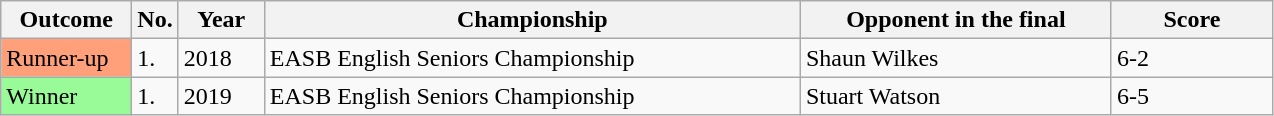<table class="sortable wikitable">
<tr>
<th width="80">Outcome</th>
<th width="20">No.</th>
<th width="50">Year</th>
<th width="350">Championship</th>
<th width="200">Opponent in the final</th>
<th width="100">Score</th>
</tr>
<tr>
<td style="background:#ffa07a;">Runner-up</td>
<td>1.</td>
<td>2018</td>
<td>EASB English Seniors Championship</td>
<td> Shaun Wilkes</td>
<td>6-2</td>
</tr>
<tr>
<td style="background:#98fb98;">Winner</td>
<td>1.</td>
<td>2019</td>
<td>EASB English Seniors Championship</td>
<td> Stuart Watson</td>
<td>6-5</td>
</tr>
</table>
